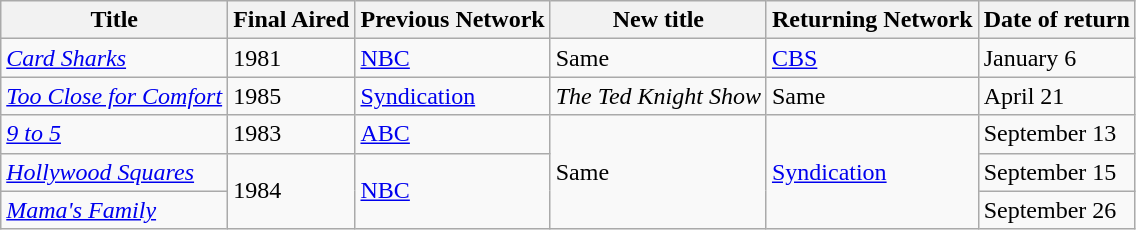<table class="wikitable">
<tr ">
<th>Title</th>
<th>Final Aired</th>
<th>Previous Network</th>
<th>New title</th>
<th>Returning Network</th>
<th>Date of return</th>
</tr>
<tr>
<td><em><a href='#'>Card Sharks</a></em></td>
<td>1981</td>
<td><a href='#'>NBC</a></td>
<td>Same</td>
<td><a href='#'>CBS</a></td>
<td>January 6</td>
</tr>
<tr>
<td><em><a href='#'>Too Close for Comfort</a></em></td>
<td>1985</td>
<td><a href='#'>Syndication</a></td>
<td><em>The Ted Knight Show</em></td>
<td>Same</td>
<td>April 21</td>
</tr>
<tr>
<td><em><a href='#'>9 to 5</a></em></td>
<td>1983</td>
<td><a href='#'>ABC</a></td>
<td rowspan="3">Same</td>
<td rowspan="3"><a href='#'>Syndication</a></td>
<td>September 13</td>
</tr>
<tr>
<td><em><a href='#'>Hollywood Squares</a></em></td>
<td rowspan="2">1984</td>
<td rowspan="2"><a href='#'>NBC</a></td>
<td>September 15</td>
</tr>
<tr>
<td><em><a href='#'>Mama's Family</a></em></td>
<td>September 26</td>
</tr>
</table>
